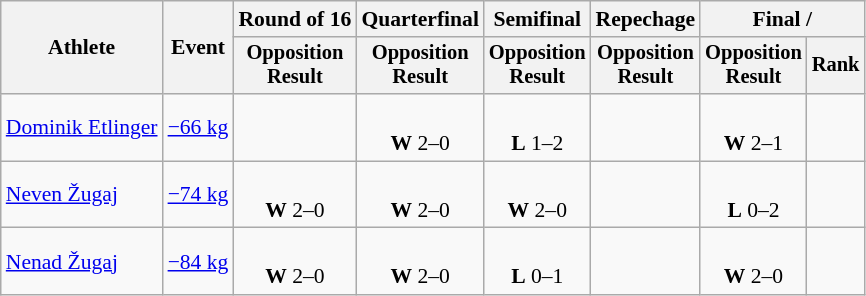<table class="wikitable" style="font-size:90%">
<tr>
<th rowspan="2">Athlete</th>
<th rowspan="2">Event</th>
<th>Round of 16</th>
<th>Quarterfinal</th>
<th>Semifinal</th>
<th>Repechage</th>
<th colspan=2>Final / </th>
</tr>
<tr style="font-size: 95%">
<th>Opposition<br>Result</th>
<th>Opposition<br>Result</th>
<th>Opposition<br>Result</th>
<th>Opposition<br>Result</th>
<th>Opposition<br>Result</th>
<th>Rank</th>
</tr>
<tr align=center>
<td align=left><a href='#'>Dominik Etlinger</a></td>
<td align=left><a href='#'>−66 kg</a></td>
<td></td>
<td><br><strong>W</strong> 2–0 <sup></sup></td>
<td><br><strong>L</strong> 1–2 <sup></sup></td>
<td></td>
<td><br><strong>W</strong> 2–1 <sup></sup></td>
<td></td>
</tr>
<tr align=center>
<td align=left><a href='#'>Neven Žugaj</a></td>
<td align=left><a href='#'>−74 kg</a></td>
<td><br><strong>W</strong> 2–0 <sup></sup></td>
<td><br><strong>W</strong> 2–0 <sup></sup></td>
<td><br><strong>W</strong> 2–0 <sup></sup></td>
<td></td>
<td><br><strong>L</strong> 0–2 <sup></sup></td>
<td></td>
</tr>
<tr align=center>
<td align=left><a href='#'>Nenad Žugaj</a></td>
<td align=left><a href='#'>−84 kg</a></td>
<td><br><strong>W</strong> 2–0 <sup></sup></td>
<td><br><strong>W</strong> 2–0 <sup></sup></td>
<td><br><strong>L</strong> 0–1 <sup></sup></td>
<td></td>
<td><br><strong>W</strong> 2–0 <sup></sup></td>
<td></td>
</tr>
</table>
